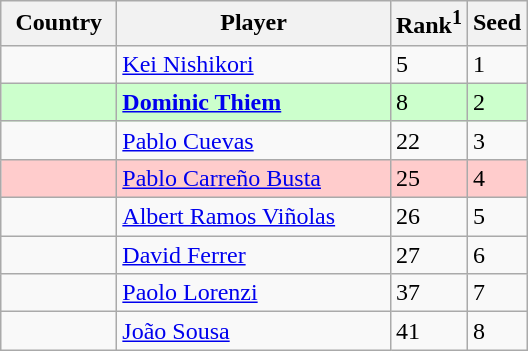<table class="sortable wikitable">
<tr>
<th width="70">Country</th>
<th width="175">Player</th>
<th>Rank<sup>1</sup></th>
<th>Seed</th>
</tr>
<tr>
<td></td>
<td><a href='#'>Kei Nishikori</a></td>
<td>5</td>
<td>1</td>
</tr>
<tr style="background:#cfc;">
<td></td>
<td><strong><a href='#'>Dominic Thiem</a></strong></td>
<td>8</td>
<td>2</td>
</tr>
<tr>
<td></td>
<td><a href='#'>Pablo Cuevas</a></td>
<td>22</td>
<td>3</td>
</tr>
<tr style="background:#fcc;">
<td></td>
<td><a href='#'>Pablo Carreño Busta</a></td>
<td>25</td>
<td>4</td>
</tr>
<tr>
<td></td>
<td><a href='#'>Albert Ramos Viñolas</a></td>
<td>26</td>
<td>5</td>
</tr>
<tr>
<td></td>
<td><a href='#'>David Ferrer</a></td>
<td>27</td>
<td>6</td>
</tr>
<tr>
<td></td>
<td><a href='#'>Paolo Lorenzi</a></td>
<td>37</td>
<td>7</td>
</tr>
<tr>
<td></td>
<td><a href='#'>João Sousa</a></td>
<td>41</td>
<td>8</td>
</tr>
</table>
